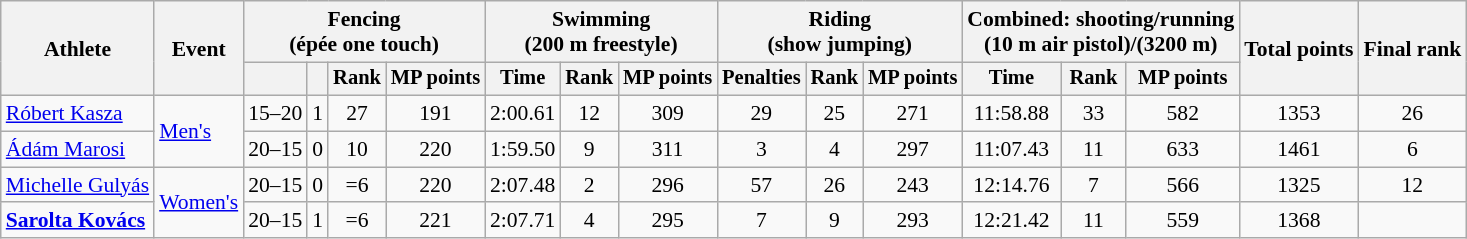<table class="wikitable" style="font-size:90%">
<tr>
<th rowspan="2">Athlete</th>
<th rowspan="2">Event</th>
<th colspan=4>Fencing<br><span>(épée one touch)</span></th>
<th colspan=3>Swimming<br><span>(200 m freestyle)</span></th>
<th colspan=3>Riding<br><span>(show jumping)</span></th>
<th colspan=3>Combined: shooting/running<br><span>(10 m air pistol)/(3200 m)</span></th>
<th rowspan=2>Total points</th>
<th rowspan=2>Final rank</th>
</tr>
<tr style="font-size:95%">
<th></th>
<th></th>
<th>Rank</th>
<th>MP points</th>
<th>Time</th>
<th>Rank</th>
<th>MP points</th>
<th>Penalties</th>
<th>Rank</th>
<th>MP points</th>
<th>Time</th>
<th>Rank</th>
<th>MP points</th>
</tr>
<tr align=center>
<td align=left><a href='#'>Róbert Kasza</a></td>
<td align=left rowspan=2><a href='#'>Men's</a></td>
<td>15–20</td>
<td>1</td>
<td>27</td>
<td>191</td>
<td>2:00.61</td>
<td>12</td>
<td>309</td>
<td>29</td>
<td>25</td>
<td>271</td>
<td>11:58.88</td>
<td>33</td>
<td>582</td>
<td>1353</td>
<td>26</td>
</tr>
<tr align=center>
<td align=left><a href='#'>Ádám Marosi</a></td>
<td>20–15</td>
<td>0</td>
<td>10</td>
<td>220</td>
<td>1:59.50</td>
<td>9</td>
<td>311</td>
<td>3</td>
<td>4</td>
<td>297</td>
<td>11:07.43</td>
<td>11</td>
<td>633</td>
<td>1461</td>
<td>6</td>
</tr>
<tr align=center>
<td align=left><a href='#'>Michelle Gulyás</a></td>
<td align=left rowspan=2><a href='#'>Women's</a></td>
<td>20–15</td>
<td>0</td>
<td>=6</td>
<td>220</td>
<td>2:07.48</td>
<td>2</td>
<td>296</td>
<td>57</td>
<td>26</td>
<td>243</td>
<td>12:14.76</td>
<td>7</td>
<td>566</td>
<td>1325</td>
<td>12</td>
</tr>
<tr align=center>
<td align=left><strong><a href='#'>Sarolta Kovács</a></strong></td>
<td>20–15</td>
<td>1</td>
<td>=6</td>
<td>221</td>
<td>2:07.71</td>
<td>4</td>
<td>295</td>
<td>7</td>
<td>9</td>
<td>293</td>
<td>12:21.42</td>
<td>11</td>
<td>559</td>
<td>1368</td>
<td></td>
</tr>
</table>
